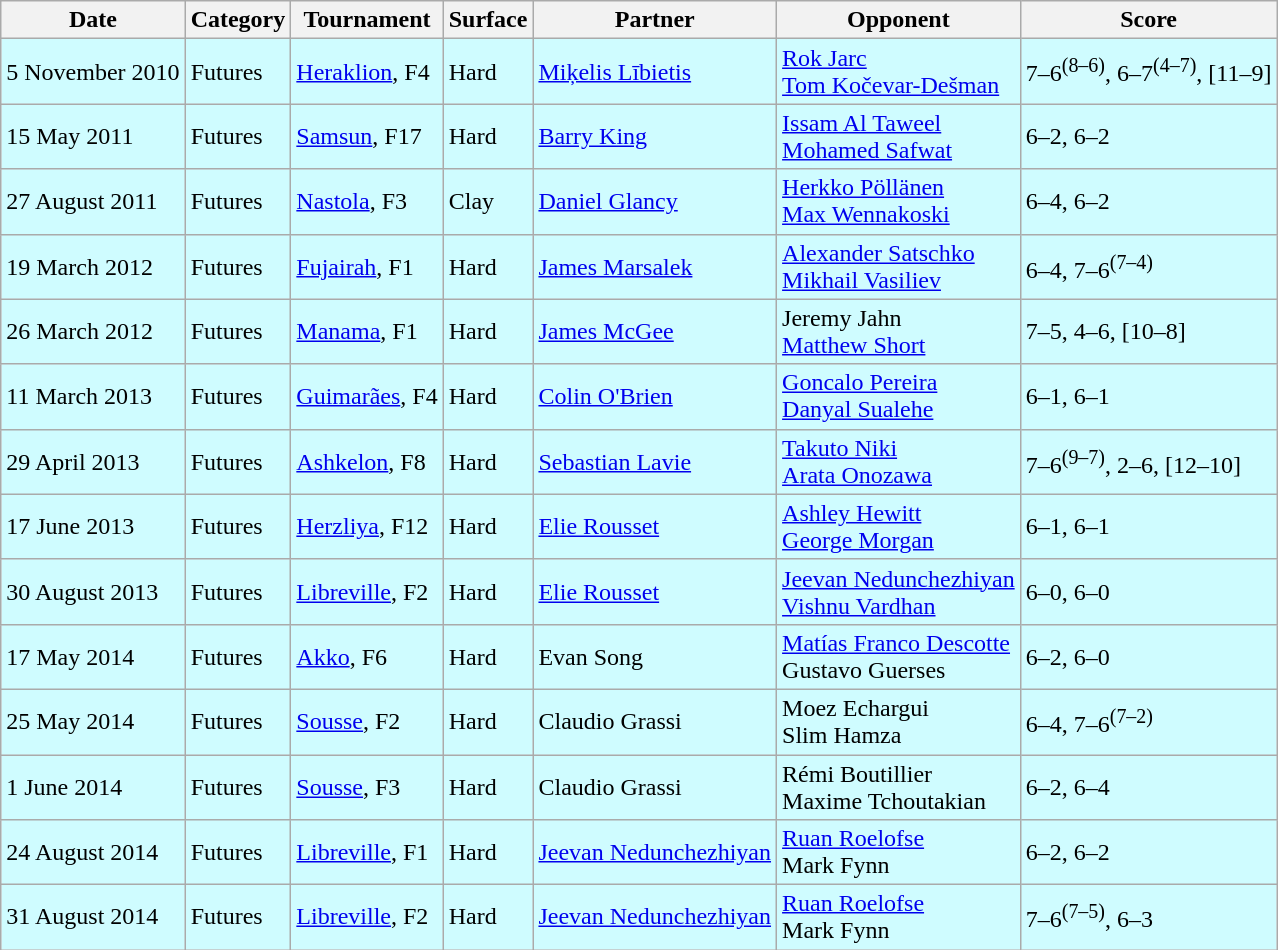<table class="wikitable">
<tr>
<th>Date</th>
<th>Category</th>
<th>Tournament</th>
<th>Surface</th>
<th>Partner</th>
<th>Opponent</th>
<th>Score</th>
</tr>
<tr bgcolor="CFFCFF">
<td>5 November 2010</td>
<td>Futures</td>
<td><a href='#'>Heraklion</a>, F4</td>
<td>Hard</td>
<td> <a href='#'>Miķelis Lībietis</a></td>
<td> <a href='#'>Rok Jarc</a> <br>  <a href='#'>Tom Kočevar-Dešman</a></td>
<td>7–6<sup>(8–6)</sup>, 6–7<sup>(4–7)</sup>, [11–9]</td>
</tr>
<tr bgcolor="CFFCFF">
<td>15 May 2011</td>
<td>Futures</td>
<td><a href='#'>Samsun</a>, F17</td>
<td>Hard</td>
<td> <a href='#'>Barry King</a></td>
<td> <a href='#'>Issam Al Taweel</a> <br>  <a href='#'>Mohamed Safwat</a></td>
<td>6–2, 6–2</td>
</tr>
<tr bgcolor="CFFCFF">
<td>27 August 2011</td>
<td>Futures</td>
<td><a href='#'>Nastola</a>, F3</td>
<td>Clay</td>
<td> <a href='#'>Daniel Glancy</a></td>
<td> <a href='#'>Herkko Pöllänen</a> <br>  <a href='#'>Max Wennakoski</a></td>
<td>6–4, 6–2</td>
</tr>
<tr bgcolor="CFFCFF">
<td>19 March 2012</td>
<td>Futures</td>
<td><a href='#'>Fujairah</a>, F1</td>
<td>Hard</td>
<td> <a href='#'>James Marsalek</a></td>
<td> <a href='#'>Alexander Satschko</a> <br>  <a href='#'>Mikhail Vasiliev</a></td>
<td>6–4, 7–6<sup>(7–4)</sup></td>
</tr>
<tr bgcolor="CFFCFF">
<td>26 March 2012</td>
<td>Futures</td>
<td><a href='#'>Manama</a>, F1</td>
<td>Hard</td>
<td> <a href='#'>James McGee</a></td>
<td> Jeremy Jahn <br>  <a href='#'>Matthew Short</a></td>
<td>7–5, 4–6, [10–8]</td>
</tr>
<tr bgcolor="CFFCFF">
<td>11 March 2013</td>
<td>Futures</td>
<td><a href='#'>Guimarães</a>, F4</td>
<td>Hard</td>
<td> <a href='#'>Colin O'Brien</a></td>
<td> <a href='#'>Goncalo Pereira</a> <br>  <a href='#'>Danyal Sualehe</a></td>
<td>6–1, 6–1</td>
</tr>
<tr bgcolor="CFFCFF">
<td>29 April 2013</td>
<td>Futures</td>
<td><a href='#'>Ashkelon</a>, F8</td>
<td>Hard</td>
<td> <a href='#'>Sebastian Lavie</a></td>
<td> <a href='#'>Takuto Niki</a> <br>  <a href='#'>Arata Onozawa</a></td>
<td>7–6<sup>(9–7)</sup>, 2–6, [12–10]</td>
</tr>
<tr bgcolor="CFFCFF">
<td>17 June 2013</td>
<td>Futures</td>
<td><a href='#'>Herzliya</a>, F12</td>
<td>Hard</td>
<td> <a href='#'>Elie Rousset</a></td>
<td> <a href='#'>Ashley Hewitt</a> <br>  <a href='#'>George Morgan</a></td>
<td>6–1, 6–1</td>
</tr>
<tr bgcolor="CFFCFF">
<td>30 August 2013</td>
<td>Futures</td>
<td><a href='#'>Libreville</a>, F2</td>
<td>Hard</td>
<td> <a href='#'>Elie Rousset</a></td>
<td> <a href='#'>Jeevan Nedunchezhiyan</a> <br>  <a href='#'>Vishnu Vardhan</a></td>
<td>6–0, 6–0</td>
</tr>
<tr bgcolor="CFFCFF">
<td>17 May 2014</td>
<td>Futures</td>
<td><a href='#'>Akko</a>, F6</td>
<td>Hard</td>
<td> Evan Song</td>
<td> <a href='#'>Matías Franco Descotte</a> <br>  Gustavo Guerses</td>
<td>6–2, 6–0</td>
</tr>
<tr bgcolor="CFFCFF">
<td>25 May 2014</td>
<td>Futures</td>
<td><a href='#'>Sousse</a>, F2</td>
<td>Hard</td>
<td> Claudio Grassi</td>
<td> Moez Echargui <br>  Slim Hamza</td>
<td>6–4, 7–6<sup>(7–2)</sup></td>
</tr>
<tr bgcolor="CFFCFF">
<td>1 June 2014</td>
<td>Futures</td>
<td><a href='#'>Sousse</a>, F3</td>
<td>Hard</td>
<td> Claudio Grassi</td>
<td> Rémi Boutillier <br>  Maxime Tchoutakian</td>
<td>6–2, 6–4</td>
</tr>
<tr bgcolor="CFFCFF">
<td>24 August 2014</td>
<td>Futures</td>
<td><a href='#'>Libreville</a>, F1</td>
<td>Hard</td>
<td> <a href='#'>Jeevan Nedunchezhiyan</a></td>
<td> <a href='#'>Ruan Roelofse</a> <br>  Mark Fynn</td>
<td>6–2, 6–2</td>
</tr>
<tr bgcolor="CFFCFF">
<td>31 August 2014</td>
<td>Futures</td>
<td><a href='#'>Libreville</a>, F2</td>
<td>Hard</td>
<td> <a href='#'>Jeevan Nedunchezhiyan</a></td>
<td> <a href='#'>Ruan Roelofse</a> <br>  Mark Fynn</td>
<td>7–6<sup>(7–5)</sup>, 6–3</td>
</tr>
</table>
